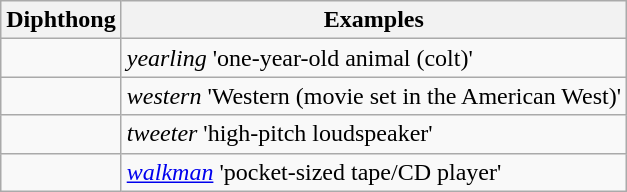<table class="wikitable">
<tr>
<th>Diphthong</th>
<th>Examples</th>
</tr>
<tr>
<td></td>
<td><em>yearling</em>  'one-year-old animal (colt)'</td>
</tr>
<tr>
<td></td>
<td><em>western</em>  'Western (movie set in the American West)'</td>
</tr>
<tr>
<td></td>
<td><em>tweeter</em>  'high-pitch loudspeaker'</td>
</tr>
<tr>
<td></td>
<td><em><a href='#'>walkman</a></em>  'pocket-sized tape/CD player'</td>
</tr>
</table>
